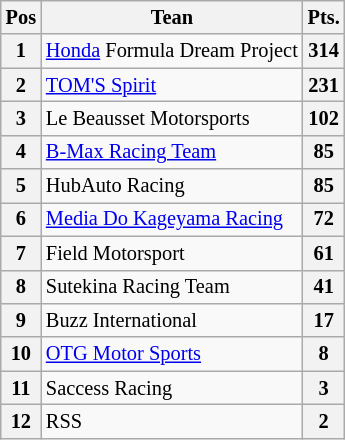<table class="wikitable" style="font-size: 85%">
<tr>
<th>Pos</th>
<th>Tean</th>
<th>Pts.</th>
</tr>
<tr>
<th>1</th>
<td> <a href='#'>Honda</a> Formula Dream Project</td>
<th>314</th>
</tr>
<tr>
<th>2</th>
<td> <a href='#'>TOM'S Spirit</a></td>
<th>231</th>
</tr>
<tr>
<th>3</th>
<td> Le Beausset Motorsports</td>
<th>102</th>
</tr>
<tr>
<th>4</th>
<td> <a href='#'>B-Max Racing Team</a></td>
<th>85</th>
</tr>
<tr>
<th>5</th>
<td> HubAuto Racing</td>
<th>85</th>
</tr>
<tr>
<th>6</th>
<td> <a href='#'>Media Do Kageyama Racing</a></td>
<th>72</th>
</tr>
<tr>
<th>7</th>
<td> Field Motorsport</td>
<th>61</th>
</tr>
<tr>
<th>8</th>
<td> Sutekina Racing Team</td>
<th>41</th>
</tr>
<tr>
<th>9</th>
<td> Buzz International</td>
<th>17</th>
</tr>
<tr>
<th>10</th>
<td> <a href='#'>OTG Motor Sports</a></td>
<th>8</th>
</tr>
<tr>
<th>11</th>
<td> Saccess Racing</td>
<th>3</th>
</tr>
<tr>
<th>12</th>
<td> RSS</td>
<th>2</th>
</tr>
</table>
